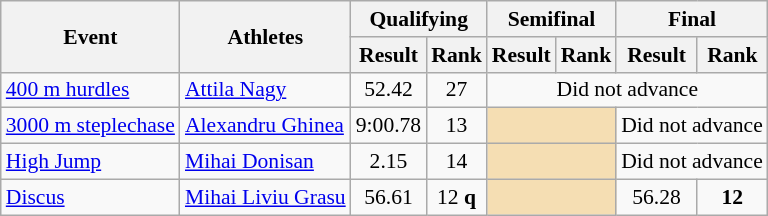<table class=wikitable style="font-size:90%">
<tr>
<th rowspan="2">Event</th>
<th rowspan="2">Athletes</th>
<th colspan="2">Qualifying</th>
<th colspan="2">Semifinal</th>
<th colspan="2">Final</th>
</tr>
<tr>
<th>Result</th>
<th>Rank</th>
<th>Result</th>
<th>Rank</th>
<th>Result</th>
<th>Rank</th>
</tr>
<tr>
<td rowspan="1"><a href='#'>400 m hurdles</a></td>
<td><a href='#'>Attila Nagy</a></td>
<td align=center>52.42</td>
<td align=center>27</td>
<td colspan="4"  align=center>Did not advance</td>
</tr>
<tr>
<td rowspan="1"><a href='#'>3000 m steplechase</a></td>
<td><a href='#'>Alexandru Ghinea</a></td>
<td align=center>9:00.78</td>
<td align=center>13</td>
<td colspan="2" bgcolor="wheat"></td>
<td colspan="2"  align=center>Did not advance</td>
</tr>
<tr>
<td rowspan="1"><a href='#'>High Jump</a></td>
<td><a href='#'>Mihai Donisan</a></td>
<td align=center>2.15</td>
<td align=center>14</td>
<td colspan="2" bgcolor="wheat"></td>
<td colspan="2"  align=center>Did not advance</td>
</tr>
<tr>
<td rowspan="1"><a href='#'>Discus</a></td>
<td><a href='#'>Mihai Liviu Grasu</a></td>
<td align=center>56.61</td>
<td align=center>12 <strong>q</strong></td>
<td colspan="2" bgcolor="wheat"></td>
<td align=center>56.28</td>
<td align=center><strong>12</strong></td>
</tr>
</table>
